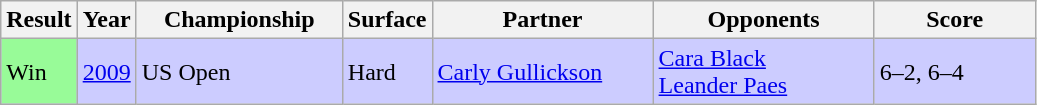<table class="sortable wikitable">
<tr>
<th style="width:40px">Result</th>
<th style="width:30px">Year</th>
<th style="width:130px">Championship</th>
<th style="width:50px">Surface</th>
<th style="width:140px">Partner</th>
<th style="width:140px">Opponents</th>
<th style="width:100px"  class="unsortable">Score</th>
</tr>
<tr style="background:#ccccff;">
<td style="background:#98fb98;">Win</td>
<td><a href='#'>2009</a></td>
<td>US Open</td>
<td>Hard</td>
<td> <a href='#'>Carly Gullickson</a></td>
<td> <a href='#'>Cara Black</a><br> <a href='#'>Leander Paes</a></td>
<td>6–2, 6–4</td>
</tr>
</table>
